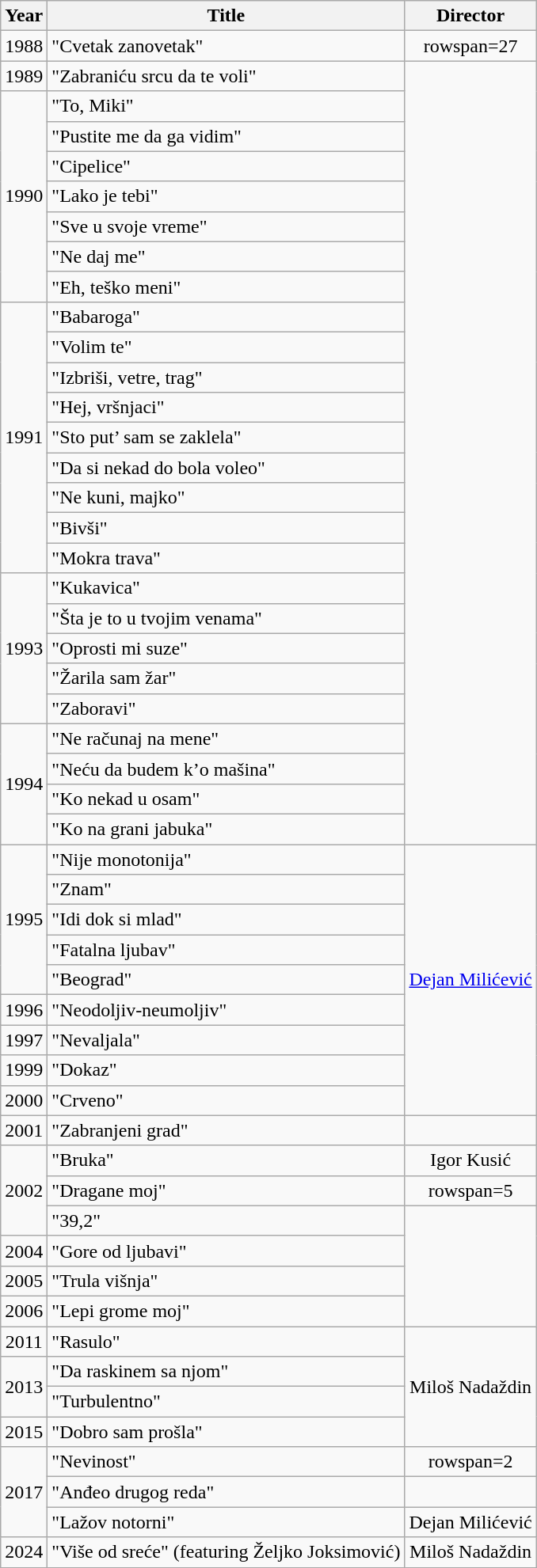<table class="wikitable plainrowheaders" style="text-align: center;">
<tr>
<th>Year</th>
<th>Title</th>
<th>Director</th>
</tr>
<tr>
<td>1988</td>
<td align=left>"Cvetak zanovetak"</td>
<td>rowspan=27 </td>
</tr>
<tr>
<td>1989</td>
<td align=left>"Zabraniću srcu da te voli"</td>
</tr>
<tr>
<td rowspan=7>1990</td>
<td align=left>"To, Miki"</td>
</tr>
<tr>
<td align=left>"Pustite me da ga vidim"</td>
</tr>
<tr>
<td align=left>"Cipelice"</td>
</tr>
<tr>
<td align=left>"Lako je tebi"</td>
</tr>
<tr>
<td align=left>"Sve u svoje vreme"</td>
</tr>
<tr>
<td align=left>"Ne daj me"</td>
</tr>
<tr>
<td align=left>"Eh, teško meni"</td>
</tr>
<tr>
<td rowspan=9>1991</td>
<td align=left>"Babaroga"</td>
</tr>
<tr>
<td align=left>"Volim te"</td>
</tr>
<tr>
<td align=left>"Izbriši, vetre, trag"</td>
</tr>
<tr>
<td align=left>"Hej, vršnjaci"</td>
</tr>
<tr>
<td align=left>"Sto put’ sam se zaklela"</td>
</tr>
<tr>
<td align=left>"Da si nekad do bola voleo"</td>
</tr>
<tr>
<td align=left>"Ne kuni, majko"</td>
</tr>
<tr>
<td align=left>"Bivši"</td>
</tr>
<tr>
<td align=left>"Mokra trava"</td>
</tr>
<tr>
<td rowspan=5>1993</td>
<td align=left>"Kukavica"</td>
</tr>
<tr>
<td align=left>"Šta je to u tvojim venama"</td>
</tr>
<tr>
<td align=left>"Oprosti mi suze"</td>
</tr>
<tr>
<td align=left>"Žarila sam žar"</td>
</tr>
<tr>
<td align=left>"Zaboravi"</td>
</tr>
<tr>
<td rowspan=4>1994</td>
<td align=left>"Ne računaj na mene"</td>
</tr>
<tr>
<td align=left>"Neću da budem k’o mašina"</td>
</tr>
<tr>
<td align=left>"Ko nekad u osam"</td>
</tr>
<tr>
<td align=left>"Ko na grani jabuka"</td>
</tr>
<tr>
<td rowspan=5>1995</td>
<td align=left>"Nije monotonija"</td>
<td rowspan=9><a href='#'>Dejan Milićević</a></td>
</tr>
<tr>
<td align=left>"Znam"</td>
</tr>
<tr>
<td align=left>"Idi dok si mlad"</td>
</tr>
<tr>
<td align=left>"Fatalna ljubav"</td>
</tr>
<tr>
<td align=left>"Beograd"</td>
</tr>
<tr>
<td>1996</td>
<td align=left>"Neodoljiv-neumoljiv"</td>
</tr>
<tr>
<td>1997</td>
<td align=left>"Nevaljala"</td>
</tr>
<tr>
<td>1999</td>
<td align=left>"Dokaz"</td>
</tr>
<tr>
<td>2000</td>
<td align=left>"Crveno"</td>
</tr>
<tr>
<td>2001</td>
<td align=left>"Zabranjeni grad"</td>
<td></td>
</tr>
<tr>
<td rowspan=3>2002</td>
<td align=left>"Bruka"</td>
<td>Igor Kusić</td>
</tr>
<tr>
<td align=left>"Dragane moj"</td>
<td>rowspan=5 </td>
</tr>
<tr>
<td align=left>"39,2"</td>
</tr>
<tr>
<td>2004</td>
<td align=left>"Gore od ljubavi"</td>
</tr>
<tr>
<td>2005</td>
<td align=left>"Trula višnja"</td>
</tr>
<tr>
<td>2006</td>
<td align=left>"Lepi grome moj"</td>
</tr>
<tr>
<td>2011</td>
<td align=left>"Rasulo"</td>
<td rowspan=4>Miloš Nadaždin</td>
</tr>
<tr>
<td rowspan=2>2013</td>
<td align=left>"Da raskinem sa njom"</td>
</tr>
<tr>
<td align=left>"Turbulentno"</td>
</tr>
<tr>
<td>2015</td>
<td align=left>"Dobro sam prošla"</td>
</tr>
<tr>
<td rowspan=3>2017</td>
<td align=left>"Nevinost"</td>
<td>rowspan=2 </td>
</tr>
<tr>
<td align=left>"Anđeo drugog reda"</td>
</tr>
<tr>
<td align=left>"Lažov notorni"</td>
<td>Dejan Milićević</td>
</tr>
<tr>
<td>2024</td>
<td align=left>"Više od sreće" (featuring Željko Joksimović)</td>
<td>Miloš Nadaždin</td>
</tr>
<tr>
</tr>
</table>
